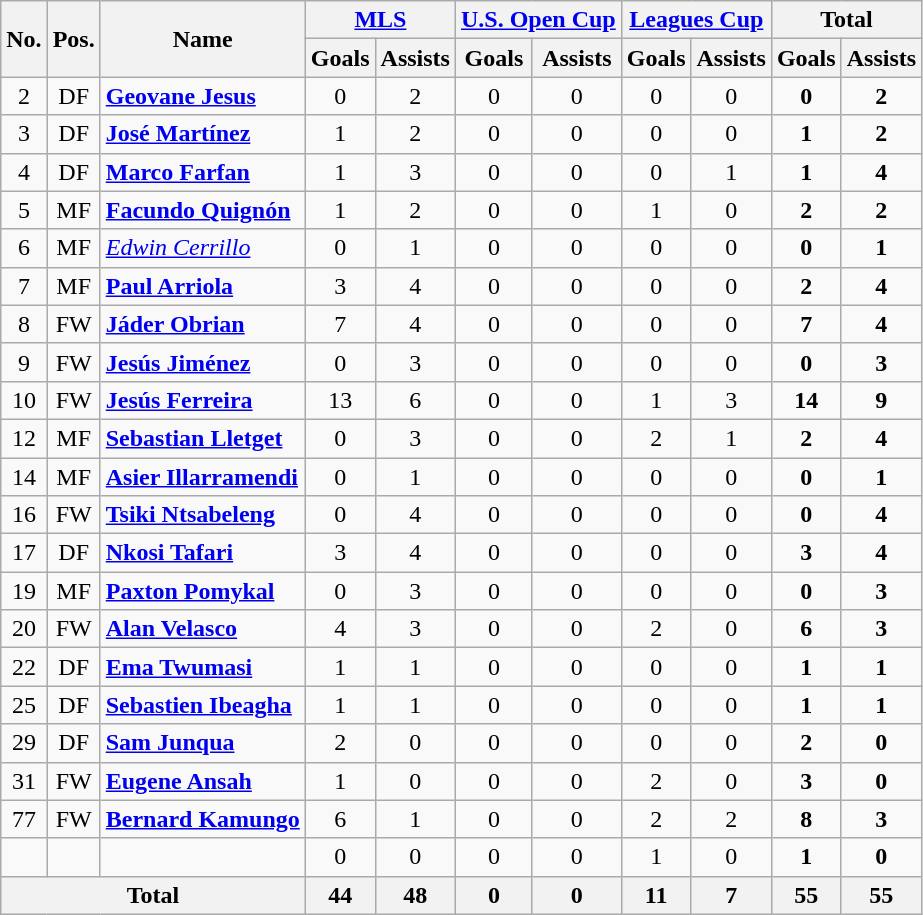<table class="wikitable sortable" style="text-align: center;">
<tr>
<th rowspan="2">No.</th>
<th rowspan="2">Pos.</th>
<th rowspan="2">Name</th>
<th colspan="2"><a href='#'>MLS</a></th>
<th colspan="2"><a href='#'>U.S. Open Cup</a></th>
<th colspan="2"><a href='#'>Leagues Cup</a></th>
<th colspan="2"><strong>Total</strong></th>
</tr>
<tr>
<th>Goals</th>
<th>Assists</th>
<th>Goals</th>
<th>Assists</th>
<th>Goals</th>
<th>Assists</th>
<th>Goals</th>
<th>Assists</th>
</tr>
<tr>
<td>2</td>
<td>DF</td>
<td align=left> <strong><a href='#'>Geovane Jesus</a></strong></td>
<td>0</td>
<td>2</td>
<td>0</td>
<td>0</td>
<td>0</td>
<td>0</td>
<td><strong>0</strong></td>
<td><strong>2</strong></td>
</tr>
<tr>
<td>3</td>
<td>DF</td>
<td align=left> <strong><a href='#'>José Martínez</a></strong></td>
<td>1</td>
<td>2</td>
<td>0</td>
<td>0</td>
<td>0</td>
<td>0</td>
<td><strong>1</strong></td>
<td><strong>2</strong></td>
</tr>
<tr>
<td>4</td>
<td>DF</td>
<td align=left> <strong><a href='#'>Marco Farfan</a></strong></td>
<td>1</td>
<td>3</td>
<td>0</td>
<td>0</td>
<td>0</td>
<td>1</td>
<td><strong>1</strong></td>
<td><strong>4</strong></td>
</tr>
<tr>
<td>5</td>
<td>MF</td>
<td align=left> <strong><a href='#'>Facundo Quignón</a></strong></td>
<td>1</td>
<td>2</td>
<td>0</td>
<td>0</td>
<td>1</td>
<td>0</td>
<td><strong>2</strong></td>
<td><strong>2</strong></td>
</tr>
<tr>
<td>6</td>
<td>MF</td>
<td align=left> <em><a href='#'>Edwin Cerrillo</a></em></td>
<td>0</td>
<td>1</td>
<td>0</td>
<td>0</td>
<td>0</td>
<td>0</td>
<td><strong>0</strong></td>
<td><strong>1</strong></td>
</tr>
<tr>
<td>7</td>
<td>MF</td>
<td align=left> <strong><a href='#'>Paul Arriola</a></strong></td>
<td>3</td>
<td>4</td>
<td>0</td>
<td>0</td>
<td>0</td>
<td>0</td>
<td><strong>2</strong></td>
<td><strong>4</strong></td>
</tr>
<tr>
<td>8</td>
<td>FW</td>
<td align=left> <strong><a href='#'>Jáder Obrian</a></strong></td>
<td>7</td>
<td>4</td>
<td>0</td>
<td>0</td>
<td>0</td>
<td>0</td>
<td><strong>7</strong></td>
<td><strong>4</strong></td>
</tr>
<tr>
<td>9</td>
<td>FW</td>
<td align=left> <strong><a href='#'>Jesús Jiménez</a></strong></td>
<td>0</td>
<td>3</td>
<td>0</td>
<td>0</td>
<td>0</td>
<td>0</td>
<td><strong>0</strong></td>
<td><strong>3</strong></td>
</tr>
<tr>
<td>10</td>
<td>FW</td>
<td align=left> <strong><a href='#'>Jesús Ferreira</a></strong></td>
<td>13</td>
<td>6</td>
<td>0</td>
<td>0</td>
<td>1</td>
<td>3</td>
<td><strong>14</strong></td>
<td><strong>9</strong></td>
</tr>
<tr>
<td>12</td>
<td>MF</td>
<td align=left> <strong><a href='#'>Sebastian Lletget</a></strong></td>
<td>0</td>
<td>3</td>
<td>0</td>
<td>0</td>
<td>2</td>
<td>1</td>
<td><strong>2</strong></td>
<td><strong>4</strong></td>
</tr>
<tr>
<td>14</td>
<td>MF</td>
<td align=left> <strong><a href='#'>Asier Illarramendi</a></strong></td>
<td>0</td>
<td>1</td>
<td>0</td>
<td>0</td>
<td>0</td>
<td>0</td>
<td><strong>0</strong></td>
<td><strong>1</strong></td>
</tr>
<tr>
<td>16</td>
<td>FW</td>
<td align=left> <strong><a href='#'>Tsiki Ntsabeleng</a></strong></td>
<td>0</td>
<td>4</td>
<td>0</td>
<td>0</td>
<td>0</td>
<td>0</td>
<td><strong>0</strong></td>
<td><strong>4</strong></td>
</tr>
<tr>
<td>17</td>
<td>DF</td>
<td align=left> <strong><a href='#'>Nkosi Tafari</a></strong></td>
<td>3</td>
<td>4</td>
<td>0</td>
<td>0</td>
<td>0</td>
<td>0</td>
<td><strong>3</strong></td>
<td><strong>4</strong></td>
</tr>
<tr>
<td>19</td>
<td>MF</td>
<td align=left> <strong><a href='#'>Paxton Pomykal</a></strong></td>
<td>0</td>
<td>3</td>
<td>0</td>
<td>0</td>
<td>0</td>
<td>0</td>
<td><strong>0</strong></td>
<td><strong>3</strong></td>
</tr>
<tr>
<td>20</td>
<td>FW</td>
<td align=left> <strong><a href='#'>Alan Velasco</a></strong></td>
<td>4</td>
<td>3</td>
<td>0</td>
<td>0</td>
<td>2</td>
<td>0</td>
<td><strong>6</strong></td>
<td><strong>3</strong></td>
</tr>
<tr>
<td>22</td>
<td>DF</td>
<td align=left> <strong><a href='#'>Ema Twumasi</a></strong></td>
<td>1</td>
<td>1</td>
<td>0</td>
<td>0</td>
<td>0</td>
<td>0</td>
<td><strong>1</strong></td>
<td><strong>1</strong></td>
</tr>
<tr>
<td>25</td>
<td>DF</td>
<td align=left> <strong><a href='#'>Sebastien Ibeagha</a></strong></td>
<td>1</td>
<td>1</td>
<td>0</td>
<td>0</td>
<td>0</td>
<td>0</td>
<td><strong>1</strong></td>
<td><strong>1</strong></td>
</tr>
<tr>
<td>29</td>
<td>DF</td>
<td align=left> <strong><a href='#'>Sam Junqua</a></strong></td>
<td>2</td>
<td>0</td>
<td>0</td>
<td>0</td>
<td>0</td>
<td>0</td>
<td><strong>2</strong></td>
<td><strong>0</strong></td>
</tr>
<tr>
<td>31</td>
<td>FW</td>
<td align=left> <strong><a href='#'>Eugene Ansah</a></strong></td>
<td>1</td>
<td>0</td>
<td>0</td>
<td>0</td>
<td>2</td>
<td>0</td>
<td><strong>3</strong></td>
<td><strong>0</strong></td>
</tr>
<tr>
<td>77</td>
<td>FW</td>
<td align=left> <strong><a href='#'>Bernard Kamungo</a></strong></td>
<td>6</td>
<td>1</td>
<td>0</td>
<td>0</td>
<td>2</td>
<td>2</td>
<td><strong>8</strong></td>
<td><strong>3</strong></td>
</tr>
<tr>
<td></td>
<td></td>
<td {></td>
<td>0</td>
<td>0</td>
<td>0</td>
<td>0</td>
<td>1</td>
<td>0</td>
<td><strong>1</strong></td>
<td><strong>0</strong></td>
</tr>
<tr>
<th colspan=3>Total</th>
<th>44</th>
<th>48</th>
<th>0</th>
<th>0</th>
<th>11</th>
<th>7</th>
<th>55</th>
<th>55</th>
</tr>
</table>
